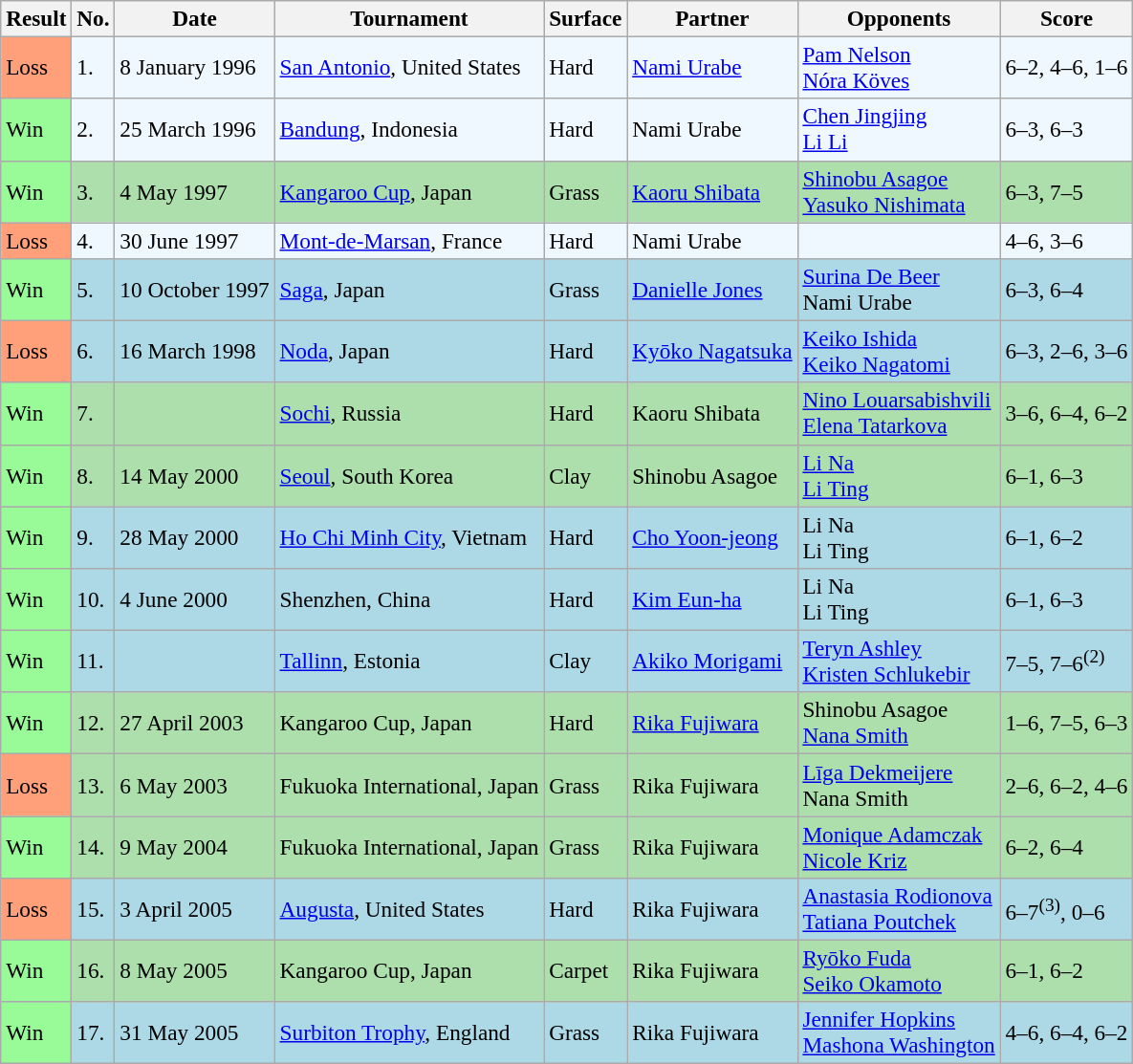<table class="sortable wikitable" style=font-size:97%>
<tr>
<th>Result</th>
<th>No.</th>
<th>Date</th>
<th>Tournament</th>
<th>Surface</th>
<th>Partner</th>
<th>Opponents</th>
<th class="unsortable">Score</th>
</tr>
<tr style="background:#f0f8ff;">
<td style="background:#ffa07a;">Loss</td>
<td>1.</td>
<td>8 January 1996</td>
<td><a href='#'>San Antonio</a>, United States</td>
<td>Hard</td>
<td> <a href='#'>Nami Urabe</a></td>
<td> <a href='#'>Pam Nelson</a> <br>  <a href='#'>Nóra Köves</a></td>
<td>6–2, 4–6, 1–6</td>
</tr>
<tr style="background:#f0f8ff;">
<td style="background:#98fb98;">Win</td>
<td>2.</td>
<td>25 March 1996</td>
<td><a href='#'>Bandung</a>, Indonesia</td>
<td>Hard</td>
<td> Nami Urabe</td>
<td> <a href='#'>Chen Jingjing</a> <br>  <a href='#'>Li Li</a></td>
<td>6–3, 6–3</td>
</tr>
<tr style="background:#addfad;">
<td style="background:#98fb98;">Win</td>
<td>3.</td>
<td>4 May 1997</td>
<td><a href='#'>Kangaroo Cup</a>, Japan</td>
<td>Grass</td>
<td> <a href='#'>Kaoru Shibata</a></td>
<td> <a href='#'>Shinobu Asagoe</a> <br>  <a href='#'>Yasuko Nishimata</a></td>
<td>6–3, 7–5</td>
</tr>
<tr style="background:#f0f8ff;">
<td style="background:#ffa07a;">Loss</td>
<td>4.</td>
<td>30 June 1997</td>
<td><a href='#'>Mont-de-Marsan</a>, France</td>
<td>Hard</td>
<td> Nami Urabe</td>
<td></td>
<td>4–6, 3–6</td>
</tr>
<tr style="background:lightblue;">
<td style="background:#98fb98;">Win</td>
<td>5.</td>
<td>10 October 1997</td>
<td><a href='#'>Saga</a>, Japan</td>
<td>Grass</td>
<td> <a href='#'>Danielle Jones</a></td>
<td> <a href='#'>Surina De Beer</a><br>  Nami Urabe</td>
<td>6–3, 6–4</td>
</tr>
<tr style="background:lightblue;">
<td style="background:#ffa07a;">Loss</td>
<td>6.</td>
<td>16 March 1998</td>
<td><a href='#'>Noda</a>, Japan</td>
<td>Hard</td>
<td> <a href='#'>Kyōko Nagatsuka</a></td>
<td> <a href='#'>Keiko Ishida</a> <br>  <a href='#'>Keiko Nagatomi</a></td>
<td>6–3, 2–6, 3–6</td>
</tr>
<tr style="background:#addfad;">
<td style="background:#98fb98;">Win</td>
<td>7.</td>
<td></td>
<td><a href='#'>Sochi</a>, Russia</td>
<td>Hard</td>
<td> Kaoru Shibata</td>
<td> <a href='#'>Nino Louarsabishvili</a> <br>  <a href='#'>Elena Tatarkova</a></td>
<td>3–6, 6–4, 6–2</td>
</tr>
<tr style="background:#addfad;">
<td style="background:#98fb98;">Win</td>
<td>8.</td>
<td>14 May 2000</td>
<td><a href='#'>Seoul</a>, South Korea</td>
<td>Clay</td>
<td> Shinobu Asagoe</td>
<td> <a href='#'>Li Na</a> <br>  <a href='#'>Li Ting</a></td>
<td>6–1, 6–3</td>
</tr>
<tr style="background:lightblue;">
<td style="background:#98fb98;">Win</td>
<td>9.</td>
<td>28 May 2000</td>
<td><a href='#'>Ho Chi Minh City</a>, Vietnam</td>
<td>Hard</td>
<td> <a href='#'>Cho Yoon-jeong</a></td>
<td> Li Na <br>  Li Ting</td>
<td>6–1, 6–2</td>
</tr>
<tr style="background:lightblue;">
<td style="background:#98fb98;">Win</td>
<td>10.</td>
<td>4 June 2000</td>
<td>Shenzhen, China</td>
<td>Hard</td>
<td> <a href='#'>Kim Eun-ha</a></td>
<td> Li Na <br>  Li Ting</td>
<td>6–1, 6–3</td>
</tr>
<tr style="background:lightblue;">
<td style="background:#98fb98;">Win</td>
<td>11.</td>
<td></td>
<td><a href='#'>Tallinn</a>, Estonia</td>
<td>Clay</td>
<td> <a href='#'>Akiko Morigami</a></td>
<td> <a href='#'>Teryn Ashley</a> <br>  <a href='#'>Kristen Schlukebir</a></td>
<td>7–5, 7–6<sup>(2)</sup></td>
</tr>
<tr style="background:#addfad;">
<td style="background:#98fb98;">Win</td>
<td>12.</td>
<td>27 April 2003</td>
<td>Kangaroo Cup, Japan</td>
<td>Hard</td>
<td> <a href='#'>Rika Fujiwara</a></td>
<td> Shinobu Asagoe <br>  <a href='#'>Nana Smith</a></td>
<td>1–6, 7–5, 6–3</td>
</tr>
<tr style="background:#addfad;">
<td style="background:#ffa07a;">Loss</td>
<td>13.</td>
<td>6 May 2003</td>
<td>Fukuoka International, Japan</td>
<td>Grass</td>
<td> Rika Fujiwara</td>
<td> <a href='#'>Līga Dekmeijere</a> <br>  Nana Smith</td>
<td>2–6, 6–2, 4–6</td>
</tr>
<tr style="background:#addfad;">
<td style="background:#98fb98;">Win</td>
<td>14.</td>
<td>9 May 2004</td>
<td>Fukuoka International, Japan</td>
<td>Grass</td>
<td> Rika Fujiwara</td>
<td> <a href='#'>Monique Adamczak</a> <br>  <a href='#'>Nicole Kriz</a></td>
<td>6–2, 6–4</td>
</tr>
<tr style="background:lightblue;">
<td style="background:#ffa07a;">Loss</td>
<td>15.</td>
<td>3 April 2005</td>
<td><a href='#'>Augusta</a>, United States</td>
<td>Hard</td>
<td> Rika Fujiwara</td>
<td> <a href='#'>Anastasia Rodionova</a> <br>  <a href='#'>Tatiana Poutchek</a></td>
<td>6–7<sup>(3)</sup>, 0–6</td>
</tr>
<tr style="background:#addfad;">
<td style="background:#98fb98;">Win</td>
<td>16.</td>
<td>8 May 2005</td>
<td>Kangaroo Cup, Japan</td>
<td>Carpet</td>
<td> Rika Fujiwara</td>
<td> <a href='#'>Ryōko Fuda</a> <br>  <a href='#'>Seiko Okamoto</a></td>
<td>6–1, 6–2</td>
</tr>
<tr style="background:lightblue;">
<td style="background:#98fb98;">Win</td>
<td>17.</td>
<td>31 May 2005</td>
<td><a href='#'>Surbiton Trophy</a>, England</td>
<td>Grass</td>
<td> Rika Fujiwara</td>
<td> <a href='#'>Jennifer Hopkins</a> <br>  <a href='#'>Mashona Washington</a></td>
<td>4–6, 6–4, 6–2</td>
</tr>
</table>
